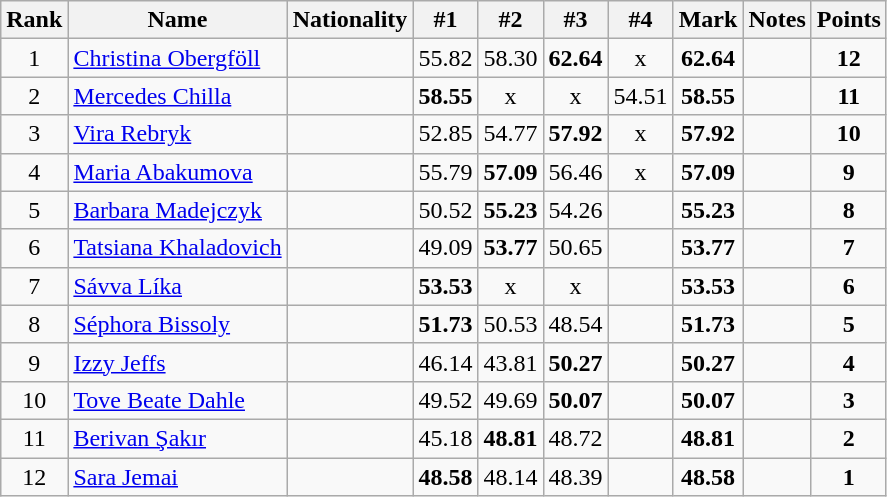<table class="wikitable sortable" style="text-align:center">
<tr>
<th>Rank</th>
<th>Name</th>
<th>Nationality</th>
<th>#1</th>
<th>#2</th>
<th>#3</th>
<th>#4</th>
<th>Mark</th>
<th>Notes</th>
<th>Points</th>
</tr>
<tr>
<td>1</td>
<td align=left><a href='#'>Christina Obergföll</a></td>
<td align=left></td>
<td>55.82</td>
<td>58.30</td>
<td><strong>62.64</strong></td>
<td>x</td>
<td><strong>62.64</strong></td>
<td></td>
<td><strong>12</strong></td>
</tr>
<tr>
<td>2</td>
<td align=left><a href='#'>Mercedes Chilla</a></td>
<td align=left></td>
<td><strong>58.55</strong></td>
<td>x</td>
<td>x</td>
<td>54.51</td>
<td><strong>58.55</strong></td>
<td></td>
<td><strong>11</strong></td>
</tr>
<tr>
<td>3</td>
<td align=left><a href='#'>Vira Rebryk</a></td>
<td align=left></td>
<td>52.85</td>
<td>54.77</td>
<td><strong>57.92</strong></td>
<td>x</td>
<td><strong>57.92</strong></td>
<td></td>
<td><strong>10</strong></td>
</tr>
<tr>
<td>4</td>
<td align=left><a href='#'>Maria Abakumova</a></td>
<td align=left></td>
<td>55.79</td>
<td><strong>57.09</strong></td>
<td>56.46</td>
<td>x</td>
<td><strong>57.09</strong></td>
<td></td>
<td><strong>9</strong></td>
</tr>
<tr>
<td>5</td>
<td align=left><a href='#'>Barbara Madejczyk</a></td>
<td align=left></td>
<td>50.52</td>
<td><strong>55.23</strong></td>
<td>54.26</td>
<td></td>
<td><strong>55.23</strong></td>
<td></td>
<td><strong>8</strong></td>
</tr>
<tr>
<td>6</td>
<td align=left><a href='#'>Tatsiana Khaladovich</a></td>
<td align=left></td>
<td>49.09</td>
<td><strong>53.77</strong></td>
<td>50.65</td>
<td></td>
<td><strong>53.77</strong></td>
<td></td>
<td><strong>7</strong></td>
</tr>
<tr>
<td>7</td>
<td align=left><a href='#'>Sávva Líka</a></td>
<td align=left></td>
<td><strong>53.53</strong></td>
<td>x</td>
<td>x</td>
<td></td>
<td><strong>53.53</strong></td>
<td></td>
<td><strong>6</strong></td>
</tr>
<tr>
<td>8</td>
<td align=left><a href='#'>Séphora Bissoly</a></td>
<td align=left></td>
<td><strong>51.73</strong></td>
<td>50.53</td>
<td>48.54</td>
<td></td>
<td><strong>51.73</strong></td>
<td></td>
<td><strong>5</strong></td>
</tr>
<tr>
<td>9</td>
<td align=left><a href='#'>Izzy Jeffs</a></td>
<td align=left></td>
<td>46.14</td>
<td>43.81</td>
<td><strong>50.27</strong></td>
<td></td>
<td><strong>50.27</strong></td>
<td></td>
<td><strong>4</strong></td>
</tr>
<tr>
<td>10</td>
<td align=left><a href='#'>Tove Beate Dahle</a></td>
<td align=left></td>
<td>49.52</td>
<td>49.69</td>
<td><strong>50.07</strong></td>
<td></td>
<td><strong>50.07</strong></td>
<td></td>
<td><strong>3</strong></td>
</tr>
<tr>
<td>11</td>
<td align=left><a href='#'>Berivan Şakır</a></td>
<td align=left></td>
<td>45.18</td>
<td><strong>48.81</strong></td>
<td>48.72</td>
<td></td>
<td><strong>48.81</strong></td>
<td></td>
<td><strong>2</strong></td>
</tr>
<tr>
<td>12</td>
<td align=left><a href='#'>Sara Jemai</a></td>
<td align=left></td>
<td><strong>48.58</strong></td>
<td>48.14</td>
<td>48.39</td>
<td></td>
<td><strong>48.58</strong></td>
<td></td>
<td><strong>1</strong></td>
</tr>
</table>
